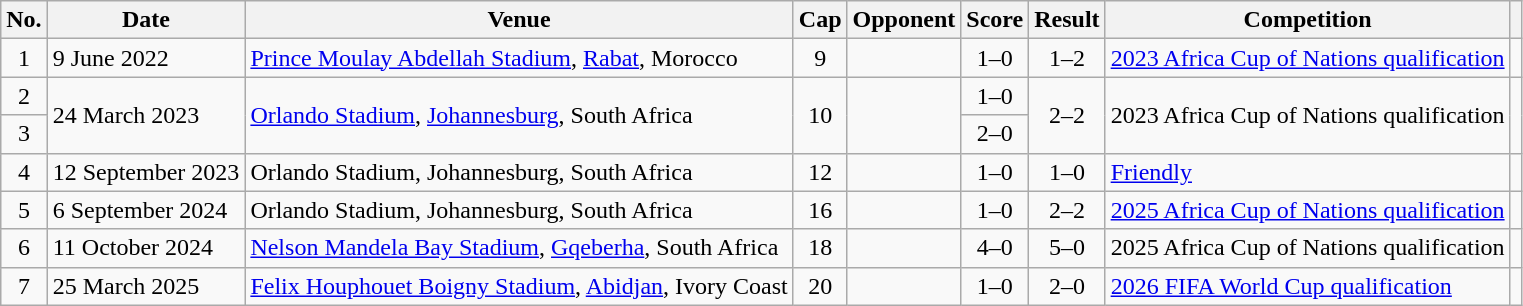<table class="wikitable sortable">
<tr>
<th scope="col">No.</th>
<th scope="col">Date</th>
<th scope="col">Venue</th>
<th scope="col">Cap</th>
<th scope="col">Opponent</th>
<th scope="col">Score</th>
<th scope="col">Result</th>
<th scope="col">Competition</th>
<th class="unsortable" scope="col"></th>
</tr>
<tr>
<td style="text-align: center;">1</td>
<td>9 June 2022</td>
<td><a href='#'>Prince Moulay Abdellah Stadium</a>, <a href='#'>Rabat</a>, Morocco</td>
<td style="text-align: center;">9</td>
<td></td>
<td style="text-align: center;">1–0</td>
<td style="text-align: center;">1–2</td>
<td><a href='#'>2023 Africa Cup of Nations qualification</a></td>
<td style="text-align: center;"></td>
</tr>
<tr>
<td style="text-align: center;">2</td>
<td rowspan="2">24 March 2023</td>
<td rowspan="2"><a href='#'>Orlando Stadium</a>, <a href='#'>Johannesburg</a>, South Africa</td>
<td rowspan="2" style="text-align: center;">10</td>
<td rowspan="2"></td>
<td style="text-align: center;">1–0</td>
<td rowspan="2" style="text-align: center;">2–2</td>
<td rowspan="2">2023 Africa Cup of Nations qualification</td>
<td rowspan="2" style="text-align: center;"></td>
</tr>
<tr>
<td style="text-align: center;">3</td>
<td style="text-align: center;">2–0</td>
</tr>
<tr>
<td style="text-align: center;">4</td>
<td>12 September 2023</td>
<td>Orlando Stadium, Johannesburg, South Africa</td>
<td style="text-align: center;">12</td>
<td></td>
<td style="text-align: center;">1–0</td>
<td style="text-align: center;">1–0</td>
<td><a href='#'>Friendly</a></td>
<td style="text-align: center;"></td>
</tr>
<tr>
<td style="text-align: center;">5</td>
<td>6 September 2024</td>
<td>Orlando Stadium, Johannesburg, South Africa</td>
<td style="text-align: center;">16</td>
<td></td>
<td style="text-align: center;">1–0</td>
<td style="text-align: center;">2–2</td>
<td><a href='#'>2025 Africa Cup of Nations qualification</a></td>
<td style="text-align: center;"></td>
</tr>
<tr>
<td style="text-align: center;">6</td>
<td>11 October 2024</td>
<td><a href='#'>Nelson Mandela Bay Stadium</a>, <a href='#'>Gqeberha</a>, South Africa</td>
<td style="text-align: center;">18</td>
<td></td>
<td style="text-align: center;">4–0</td>
<td style="text-align: center;">5–0</td>
<td>2025 Africa Cup of Nations qualification</td>
<td style="text-align: center;"></td>
</tr>
<tr>
<td style="text-align: center;">7</td>
<td>25 March 2025</td>
<td><a href='#'>Felix Houphouet Boigny Stadium</a>, <a href='#'>Abidjan</a>, Ivory Coast</td>
<td style="text-align: center;">20</td>
<td></td>
<td style="text-align: center;">1–0</td>
<td style="text-align: center;">2–0</td>
<td><a href='#'>2026 FIFA World Cup qualification</a></td>
<td style="text-align: center;"></td>
</tr>
</table>
